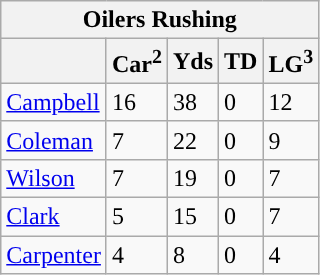<table class="wikitable">
<tr>
<th colspan="5">Oilers Rushing</th>
</tr>
<tr>
<th></th>
<th>Car<sup>2</sup></th>
<th>Yds</th>
<th>TD</th>
<th>LG<sup>3</sup></th>
</tr>
<tr>
<td><a href='#'>Campbell</a></td>
<td>16</td>
<td>38</td>
<td>0</td>
<td>12</td>
</tr>
<tr>
<td><a href='#'>Coleman</a></td>
<td>7</td>
<td>22</td>
<td>0</td>
<td>9</td>
</tr>
<tr>
<td><a href='#'>Wilson</a></td>
<td>7</td>
<td>19</td>
<td>0</td>
<td>7</td>
</tr>
<tr>
<td><a href='#'>Clark</a></td>
<td>5</td>
<td>15</td>
<td>0</td>
<td>7</td>
</tr>
<tr>
<td><a href='#'>Carpenter</a></td>
<td>4</td>
<td>8</td>
<td>0</td>
<td>4</td>
</tr>
</table>
